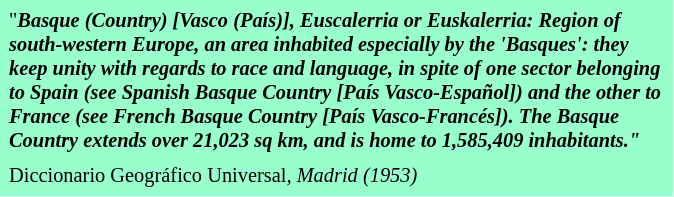<table class="toccolours" style="float: left; margin-left: 0em; margin-right: 1em; font-size: 85%; background:#99ffcc; color:black; width:42.5%; max-width:33em" cellspacing="5">
<tr>
<td align="left">"<strong><em>Basque (Country) [Vasco (País)], Euscalerria or Euskalerria<strong>: Region of south-western Europe, an area inhabited especially by the 'Basques': they keep unity with regards to race and language, in spite of one sector belonging to Spain (see Spanish Basque Country [País Vasco-Español]) and the other to France (see French Basque Country [País Vasco-Francés]). The Basque Country extends over 21,023 sq km, and is home to 1,585,409 inhabitants.<em>"</td>
</tr>
<tr>
<td align="left"></em>Diccionario Geográfico Universal<em>, Madrid (1953)</td>
</tr>
</table>
